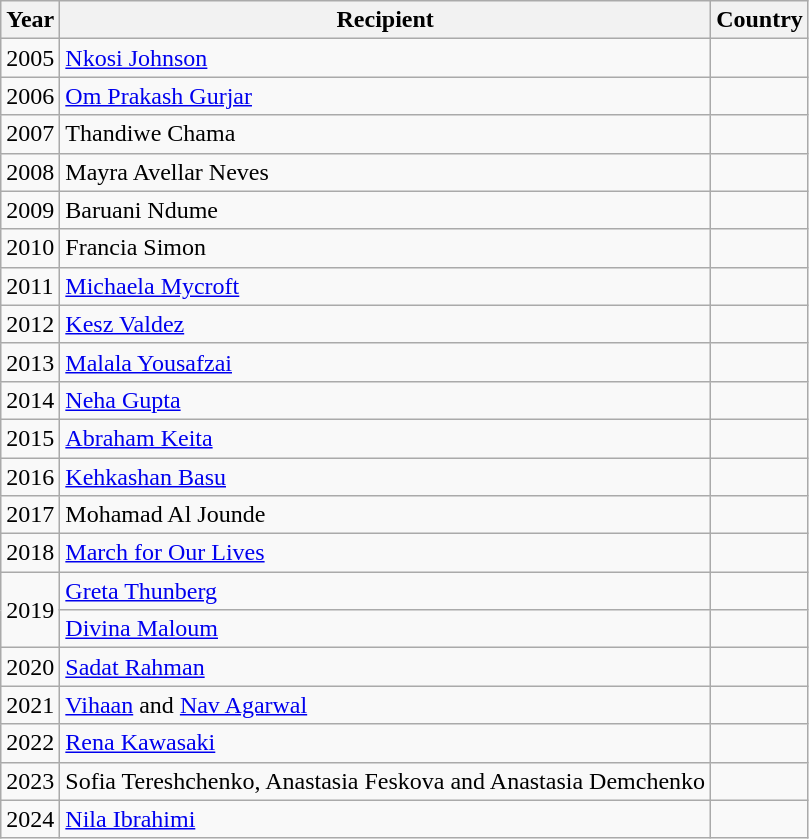<table class="wikitable">
<tr>
<th>Year</th>
<th>Recipient</th>
<th>Country</th>
</tr>
<tr>
<td>2005</td>
<td><a href='#'>Nkosi Johnson</a></td>
<td></td>
</tr>
<tr>
<td>2006</td>
<td><a href='#'>Om Prakash Gurjar</a></td>
<td></td>
</tr>
<tr>
<td>2007</td>
<td>Thandiwe Chama</td>
<td></td>
</tr>
<tr>
<td>2008</td>
<td>Mayra Avellar Neves</td>
<td></td>
</tr>
<tr>
<td>2009</td>
<td>Baruani Ndume</td>
<td></td>
</tr>
<tr>
<td>2010</td>
<td>Francia Simon</td>
<td></td>
</tr>
<tr>
<td>2011</td>
<td><a href='#'>Michaela Mycroft</a></td>
<td></td>
</tr>
<tr>
<td>2012</td>
<td><a href='#'>Kesz Valdez</a></td>
<td></td>
</tr>
<tr>
<td>2013</td>
<td><a href='#'>Malala Yousafzai</a></td>
<td></td>
</tr>
<tr>
<td>2014</td>
<td><a href='#'>Neha Gupta</a></td>
<td></td>
</tr>
<tr>
<td>2015</td>
<td><a href='#'>Abraham Keita</a></td>
<td></td>
</tr>
<tr>
<td>2016</td>
<td><a href='#'>Kehkashan Basu</a></td>
<td></td>
</tr>
<tr>
<td>2017</td>
<td>Mohamad Al Jounde</td>
<td></td>
</tr>
<tr>
<td>2018</td>
<td><a href='#'>March for Our Lives</a></td>
<td></td>
</tr>
<tr>
<td rowspan=2>2019</td>
<td><a href='#'>Greta Thunberg</a></td>
<td></td>
</tr>
<tr>
<td><a href='#'>Divina Maloum</a></td>
<td></td>
</tr>
<tr>
<td>2020</td>
<td><a href='#'>Sadat Rahman</a></td>
<td></td>
</tr>
<tr>
<td>2021</td>
<td><a href='#'>Vihaan</a> and <a href='#'>Nav Agarwal</a></td>
<td></td>
</tr>
<tr>
<td>2022</td>
<td><a href='#'>Rena Kawasaki</a></td>
<td></td>
</tr>
<tr>
<td>2023</td>
<td>Sofia Tereshchenko, Anastasia Feskova and Anastasia Demchenko</td>
<td></td>
</tr>
<tr>
<td>2024</td>
<td><a href='#'>Nila Ibrahimi</a></td>
<td></td>
</tr>
</table>
